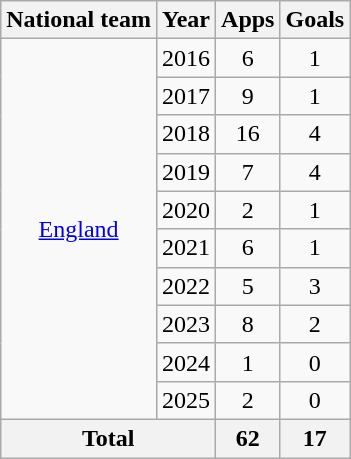<table class="wikitable" style="text-align: center;">
<tr>
<th>National team</th>
<th>Year</th>
<th>Apps</th>
<th>Goals</th>
</tr>
<tr>
<td rowspan="10"><a href='#'>England</a></td>
<td>2016</td>
<td>6</td>
<td>1</td>
</tr>
<tr>
<td>2017</td>
<td>9</td>
<td>1</td>
</tr>
<tr>
<td>2018</td>
<td>16</td>
<td>4</td>
</tr>
<tr>
<td>2019</td>
<td>7</td>
<td>4</td>
</tr>
<tr>
<td>2020</td>
<td>2</td>
<td>1</td>
</tr>
<tr>
<td>2021</td>
<td>6</td>
<td>1</td>
</tr>
<tr>
<td>2022</td>
<td>5</td>
<td>3</td>
</tr>
<tr>
<td>2023</td>
<td>8</td>
<td>2</td>
</tr>
<tr>
<td>2024</td>
<td>1</td>
<td>0</td>
</tr>
<tr>
<td>2025</td>
<td>2</td>
<td>0</td>
</tr>
<tr>
<th colspan="2">Total</th>
<th>62</th>
<th>17</th>
</tr>
</table>
